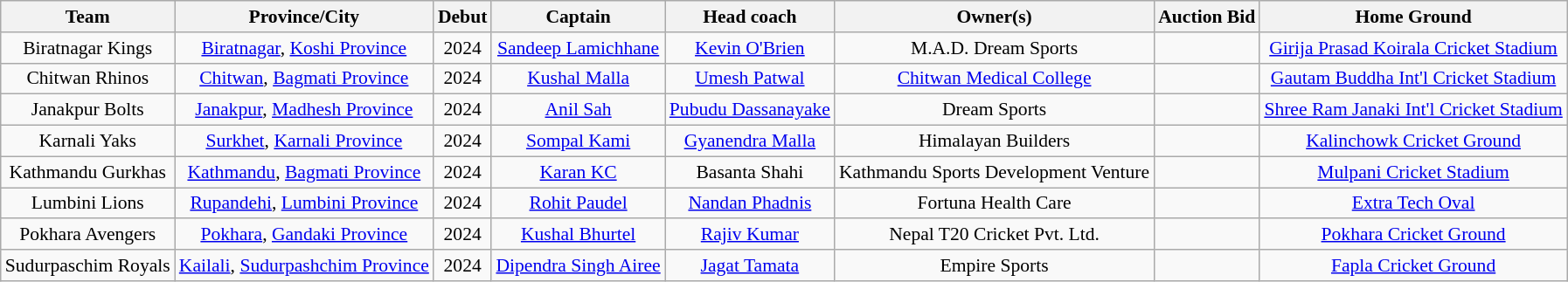<table class="wikitable" style="text-align:center; font-size:90%">
<tr>
<th>Team</th>
<th>Province/City</th>
<th>Debut</th>
<th>Captain</th>
<th>Head coach</th>
<th>Owner(s)</th>
<th>Auction Bid</th>
<th>Home Ground</th>
</tr>
<tr>
<td>Biratnagar Kings</td>
<td><a href='#'>Biratnagar</a>, <a href='#'>Koshi Province</a></td>
<td>2024</td>
<td><a href='#'>Sandeep Lamichhane</a></td>
<td><a href='#'>Kevin O'Brien</a></td>
<td>M.A.D. Dream Sports</td>
<td></td>
<td><a href='#'>Girija Prasad Koirala Cricket Stadium</a></td>
</tr>
<tr>
<td>Chitwan Rhinos</td>
<td><a href='#'>Chitwan</a>, <a href='#'>Bagmati Province</a></td>
<td>2024</td>
<td><a href='#'>Kushal Malla</a></td>
<td><a href='#'>Umesh Patwal</a></td>
<td><a href='#'>Chitwan Medical College</a></td>
<td></td>
<td><a href='#'>Gautam Buddha Int'l Cricket Stadium</a></td>
</tr>
<tr>
<td>Janakpur Bolts</td>
<td><a href='#'>Janakpur</a>, <a href='#'>Madhesh Province</a></td>
<td>2024</td>
<td><a href='#'>Anil Sah</a></td>
<td><a href='#'>Pubudu Dassanayake</a></td>
<td>Dream Sports</td>
<td></td>
<td><a href='#'>Shree Ram Janaki Int'l Cricket Stadium</a></td>
</tr>
<tr>
<td>Karnali Yaks</td>
<td><a href='#'>Surkhet</a>, <a href='#'>Karnali Province</a></td>
<td>2024</td>
<td><a href='#'>Sompal Kami</a></td>
<td><a href='#'>Gyanendra Malla</a></td>
<td>Himalayan Builders</td>
<td></td>
<td><a href='#'>Kalinchowk Cricket Ground</a></td>
</tr>
<tr>
<td>Kathmandu Gurkhas</td>
<td><a href='#'>Kathmandu</a>, <a href='#'>Bagmati Province</a></td>
<td>2024</td>
<td><a href='#'>Karan KC</a></td>
<td>Basanta Shahi</td>
<td>Kathmandu Sports Development Venture</td>
<td></td>
<td><a href='#'>Mulpani Cricket Stadium</a></td>
</tr>
<tr>
<td>Lumbini Lions</td>
<td><a href='#'>Rupandehi</a>, <a href='#'>Lumbini Province</a></td>
<td>2024</td>
<td><a href='#'>Rohit Paudel</a></td>
<td><a href='#'>Nandan Phadnis</a></td>
<td>Fortuna Health Care</td>
<td></td>
<td><a href='#'>Extra Tech Oval</a></td>
</tr>
<tr>
<td>Pokhara Avengers</td>
<td><a href='#'>Pokhara</a>, <a href='#'>Gandaki Province</a></td>
<td>2024</td>
<td><a href='#'>Kushal Bhurtel</a></td>
<td><a href='#'>Rajiv Kumar</a></td>
<td>Nepal T20 Cricket Pvt. Ltd.</td>
<td></td>
<td><a href='#'>Pokhara Cricket Ground</a></td>
</tr>
<tr>
<td>Sudurpaschim Royals</td>
<td><a href='#'>Kailali</a>, <a href='#'>Sudurpashchim Province</a></td>
<td>2024</td>
<td><a href='#'>Dipendra Singh Airee</a></td>
<td><a href='#'>Jagat Tamata</a></td>
<td>Empire Sports</td>
<td></td>
<td><a href='#'>Fapla Cricket Ground</a></td>
</tr>
</table>
